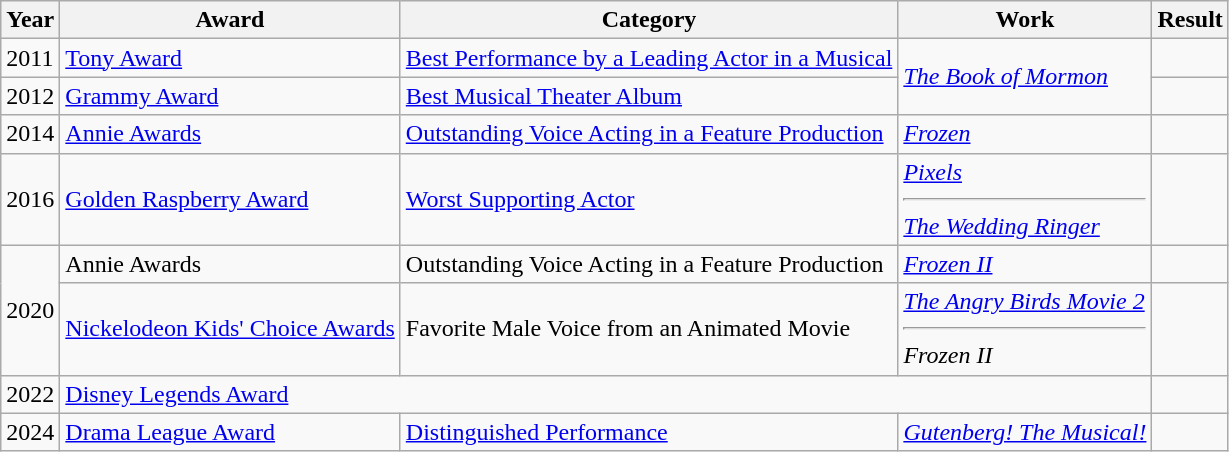<table class="wikitable">
<tr>
<th>Year</th>
<th>Award</th>
<th>Category</th>
<th>Work</th>
<th>Result</th>
</tr>
<tr>
<td>2011</td>
<td><a href='#'>Tony Award</a></td>
<td><a href='#'>Best Performance by a Leading Actor in a Musical</a></td>
<td rowspan="2"><em><a href='#'>The Book of Mormon</a></em></td>
<td></td>
</tr>
<tr>
<td>2012</td>
<td><a href='#'>Grammy Award</a></td>
<td><a href='#'>Best Musical Theater Album</a></td>
<td></td>
</tr>
<tr>
<td>2014</td>
<td><a href='#'>Annie Awards</a></td>
<td><a href='#'>Outstanding Voice Acting in a Feature Production</a></td>
<td><em><a href='#'>Frozen</a></em></td>
<td></td>
</tr>
<tr>
<td>2016</td>
<td><a href='#'>Golden Raspberry Award</a></td>
<td><a href='#'>Worst Supporting Actor</a></td>
<td><em><a href='#'>Pixels</a></em><hr><em><a href='#'>The Wedding Ringer</a></em></td>
<td></td>
</tr>
<tr>
<td rowspan="2">2020</td>
<td>Annie Awards</td>
<td>Outstanding Voice Acting in a Feature Production</td>
<td><em><a href='#'>Frozen II</a></em></td>
<td></td>
</tr>
<tr>
<td><a href='#'>Nickelodeon Kids' Choice Awards</a></td>
<td>Favorite Male Voice from an Animated Movie</td>
<td><em><a href='#'>The Angry Birds Movie 2</a></em><hr><em>Frozen II</em></td>
<td></td>
</tr>
<tr>
<td>2022</td>
<td colspan="3"><a href='#'> Disney Legends Award</a></td>
<td></td>
</tr>
<tr>
<td>2024</td>
<td><a href='#'>Drama League Award</a></td>
<td><a href='#'> Distinguished Performance</a></td>
<td><em><a href='#'>Gutenberg! The Musical!</a></em></td>
<td></td>
</tr>
</table>
